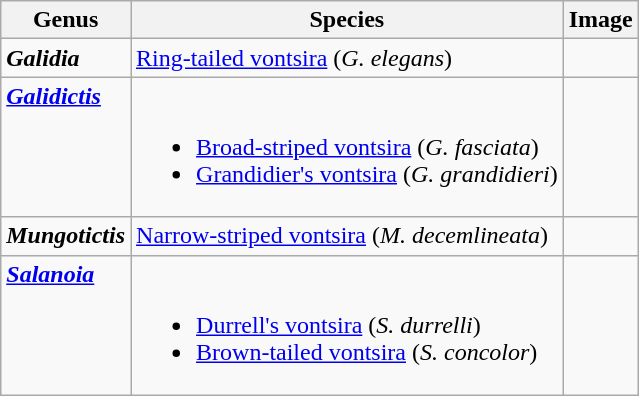<table class="wikitable">
<tr>
<th>Genus</th>
<th>Species</th>
<th>Image</th>
</tr>
<tr style="vertical-align: top;">
<td><strong><em>Galidia</em></strong> </td>
<td><a href='#'>Ring-tailed vontsira</a> (<em>G. elegans</em>)</td>
<td></td>
</tr>
<tr style="vertical-align: top;">
<td><strong><em><a href='#'>Galidictis</a></em></strong> </td>
<td><br><ul><li><a href='#'>Broad-striped vontsira</a> (<em>G. fasciata</em>)</li><li><a href='#'>Grandidier's vontsira</a> (<em>G. grandidieri</em>)</li></ul></td>
<td></td>
</tr>
<tr style="vertical-align: top;">
<td><strong><em>Mungotictis</em></strong> </td>
<td><a href='#'>Narrow-striped vontsira</a> (<em>M. decemlineata</em>)</td>
<td></td>
</tr>
<tr style="vertical-align: top;">
<td><strong><em><a href='#'>Salanoia</a></em></strong> </td>
<td><br><ul><li><a href='#'>Durrell's vontsira</a> (<em>S. durrelli</em>)</li><li><a href='#'>Brown-tailed vontsira</a> (<em>S. concolor</em>)</li></ul></td>
<td></td>
</tr>
</table>
